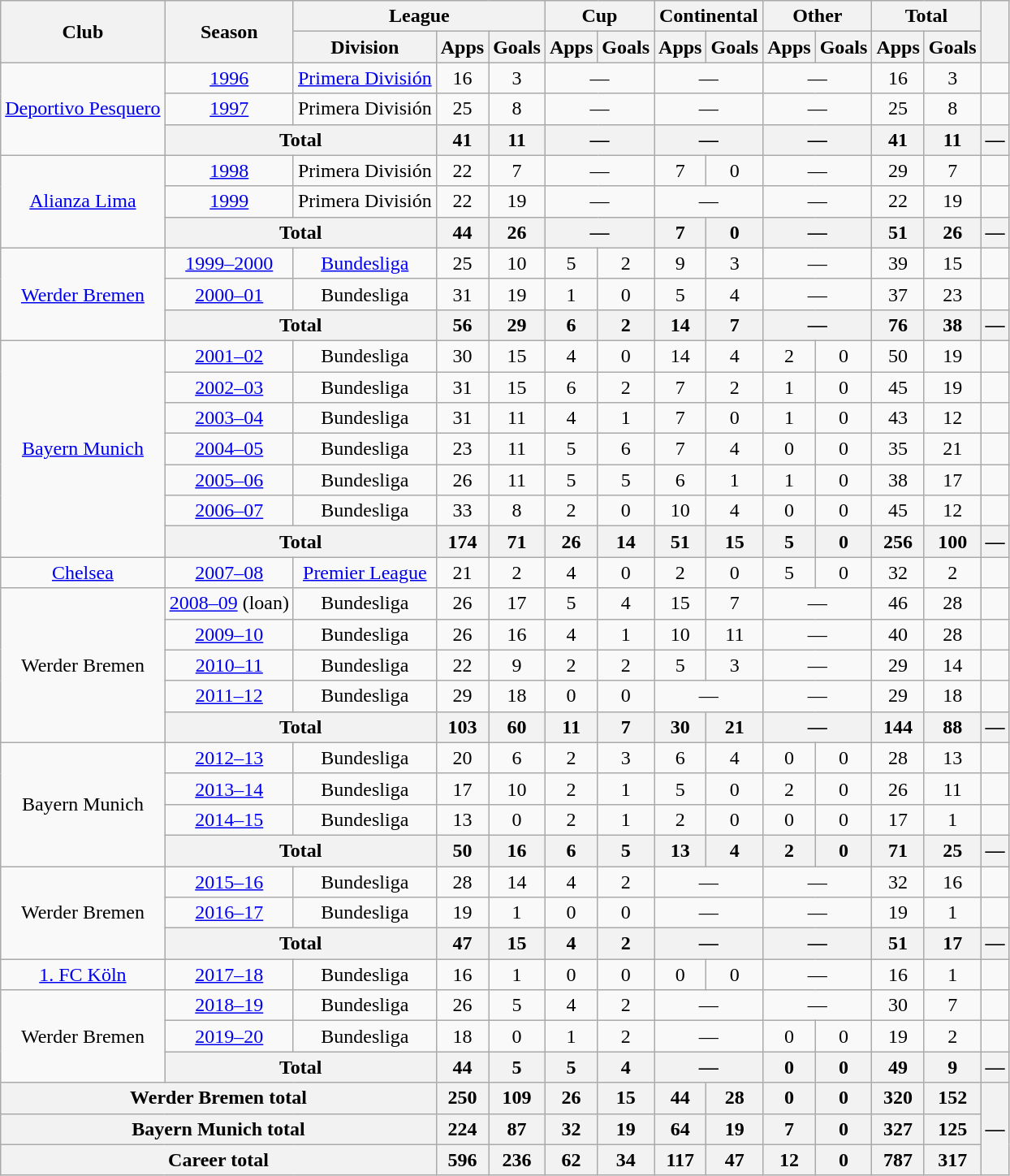<table class="wikitable" style="text-align:center">
<tr>
<th rowspan="2">Club</th>
<th rowspan="2">Season</th>
<th colspan="3">League</th>
<th colspan="2">Cup</th>
<th colspan="2">Continental</th>
<th colspan="2">Other</th>
<th colspan="2">Total</th>
<th rowspan="2"></th>
</tr>
<tr>
<th>Division</th>
<th>Apps</th>
<th>Goals</th>
<th>Apps</th>
<th>Goals</th>
<th>Apps</th>
<th>Goals</th>
<th>Apps</th>
<th>Goals</th>
<th>Apps</th>
<th>Goals</th>
</tr>
<tr>
<td rowspan="3"><a href='#'>Deportivo Pesquero</a></td>
<td><a href='#'>1996</a></td>
<td><a href='#'>Primera División</a></td>
<td>16</td>
<td>3</td>
<td colspan="2">—</td>
<td colspan="2">—</td>
<td colspan="2">—</td>
<td>16</td>
<td>3</td>
<td></td>
</tr>
<tr>
<td><a href='#'>1997</a></td>
<td>Primera División</td>
<td>25</td>
<td>8</td>
<td colspan="2">—</td>
<td colspan="2">—</td>
<td colspan="2">—</td>
<td>25</td>
<td>8</td>
<td></td>
</tr>
<tr>
<th colspan="2">Total</th>
<th>41</th>
<th>11</th>
<th colspan="2">—</th>
<th colspan="2">—</th>
<th colspan="2">—</th>
<th>41</th>
<th>11</th>
<th>—</th>
</tr>
<tr>
<td rowspan="3"><a href='#'>Alianza Lima</a></td>
<td><a href='#'>1998</a></td>
<td>Primera División</td>
<td>22</td>
<td>7</td>
<td colspan="2">—</td>
<td>7</td>
<td>0</td>
<td colspan="2">—</td>
<td>29</td>
<td>7</td>
<td></td>
</tr>
<tr>
<td><a href='#'>1999</a></td>
<td>Primera División</td>
<td>22</td>
<td>19</td>
<td colspan="2">—</td>
<td colspan="2">—</td>
<td colspan="2">—</td>
<td>22</td>
<td>19</td>
<td></td>
</tr>
<tr>
<th colspan="2">Total</th>
<th>44</th>
<th>26</th>
<th colspan="2">—</th>
<th>7</th>
<th>0</th>
<th colspan="2">—</th>
<th>51</th>
<th>26</th>
<th>—</th>
</tr>
<tr>
<td rowspan="3"><a href='#'>Werder Bremen</a></td>
<td><a href='#'>1999–2000</a></td>
<td><a href='#'>Bundesliga</a></td>
<td>25</td>
<td>10</td>
<td>5</td>
<td>2</td>
<td>9</td>
<td>3</td>
<td colspan="2">—</td>
<td>39</td>
<td>15</td>
<td></td>
</tr>
<tr>
<td><a href='#'>2000–01</a></td>
<td>Bundesliga</td>
<td>31</td>
<td>19</td>
<td>1</td>
<td>0</td>
<td>5</td>
<td>4</td>
<td colspan="2">—</td>
<td>37</td>
<td>23</td>
<td></td>
</tr>
<tr>
<th colspan="2">Total</th>
<th>56</th>
<th>29</th>
<th>6</th>
<th>2</th>
<th>14</th>
<th>7</th>
<th colspan="2">—</th>
<th>76</th>
<th>38</th>
<th>—</th>
</tr>
<tr>
<td rowspan="7"><a href='#'>Bayern Munich</a></td>
<td><a href='#'>2001–02</a></td>
<td>Bundesliga</td>
<td>30</td>
<td>15</td>
<td>4</td>
<td>0</td>
<td>14</td>
<td>4</td>
<td>2</td>
<td>0</td>
<td>50</td>
<td>19</td>
<td></td>
</tr>
<tr>
<td><a href='#'>2002–03</a></td>
<td>Bundesliga</td>
<td>31</td>
<td>15</td>
<td>6</td>
<td>2</td>
<td>7</td>
<td>2</td>
<td>1</td>
<td>0</td>
<td>45</td>
<td>19</td>
<td></td>
</tr>
<tr>
<td><a href='#'>2003–04</a></td>
<td>Bundesliga</td>
<td>31</td>
<td>11</td>
<td>4</td>
<td>1</td>
<td>7</td>
<td>0</td>
<td>1</td>
<td>0</td>
<td>43</td>
<td>12</td>
<td></td>
</tr>
<tr>
<td><a href='#'>2004–05</a></td>
<td>Bundesliga</td>
<td>23</td>
<td>11</td>
<td>5</td>
<td>6</td>
<td>7</td>
<td>4</td>
<td>0</td>
<td>0</td>
<td>35</td>
<td>21</td>
<td></td>
</tr>
<tr>
<td><a href='#'>2005–06</a></td>
<td>Bundesliga</td>
<td>26</td>
<td>11</td>
<td>5</td>
<td>5</td>
<td>6</td>
<td>1</td>
<td>1</td>
<td>0</td>
<td>38</td>
<td>17</td>
<td></td>
</tr>
<tr>
<td><a href='#'>2006–07</a></td>
<td>Bundesliga</td>
<td>33</td>
<td>8</td>
<td>2</td>
<td>0</td>
<td>10</td>
<td>4</td>
<td>0</td>
<td>0</td>
<td>45</td>
<td>12</td>
<td></td>
</tr>
<tr>
<th colspan="2">Total</th>
<th>174</th>
<th>71</th>
<th>26</th>
<th>14</th>
<th>51</th>
<th>15</th>
<th>5</th>
<th>0</th>
<th>256</th>
<th>100</th>
<th>—</th>
</tr>
<tr>
<td><a href='#'>Chelsea</a></td>
<td><a href='#'>2007–08</a></td>
<td><a href='#'>Premier League</a></td>
<td>21</td>
<td>2</td>
<td>4</td>
<td>0</td>
<td>2</td>
<td>0</td>
<td>5</td>
<td>0</td>
<td>32</td>
<td>2</td>
<td></td>
</tr>
<tr>
<td rowspan="5">Werder Bremen</td>
<td><a href='#'>2008–09</a> (loan)</td>
<td>Bundesliga</td>
<td>26</td>
<td>17</td>
<td>5</td>
<td>4</td>
<td>15</td>
<td>7</td>
<td colspan="2">—</td>
<td>46</td>
<td>28</td>
<td></td>
</tr>
<tr>
<td><a href='#'>2009–10</a></td>
<td>Bundesliga</td>
<td>26</td>
<td>16</td>
<td>4</td>
<td>1</td>
<td>10</td>
<td>11</td>
<td colspan="2">—</td>
<td>40</td>
<td>28</td>
<td></td>
</tr>
<tr>
<td><a href='#'>2010–11</a></td>
<td>Bundesliga</td>
<td>22</td>
<td>9</td>
<td>2</td>
<td>2</td>
<td>5</td>
<td>3</td>
<td colspan="2">—</td>
<td>29</td>
<td>14</td>
<td></td>
</tr>
<tr>
<td><a href='#'>2011–12</a></td>
<td>Bundesliga</td>
<td>29</td>
<td>18</td>
<td>0</td>
<td>0</td>
<td colspan="2">—</td>
<td colspan="2">—</td>
<td>29</td>
<td>18</td>
<td></td>
</tr>
<tr>
<th colspan="2">Total</th>
<th>103</th>
<th>60</th>
<th>11</th>
<th>7</th>
<th>30</th>
<th>21</th>
<th colspan="2">—</th>
<th>144</th>
<th>88</th>
<th>—</th>
</tr>
<tr>
<td rowspan="4">Bayern Munich</td>
<td><a href='#'>2012–13</a></td>
<td>Bundesliga</td>
<td>20</td>
<td>6</td>
<td>2</td>
<td>3</td>
<td>6</td>
<td>4</td>
<td>0</td>
<td>0</td>
<td>28</td>
<td>13</td>
<td></td>
</tr>
<tr>
<td><a href='#'>2013–14</a></td>
<td>Bundesliga</td>
<td>17</td>
<td>10</td>
<td>2</td>
<td>1</td>
<td>5</td>
<td>0</td>
<td>2</td>
<td>0</td>
<td>26</td>
<td>11</td>
<td></td>
</tr>
<tr>
<td><a href='#'>2014–15</a></td>
<td>Bundesliga</td>
<td>13</td>
<td>0</td>
<td>2</td>
<td>1</td>
<td>2</td>
<td>0</td>
<td>0</td>
<td>0</td>
<td>17</td>
<td>1</td>
<td></td>
</tr>
<tr>
<th colspan="2">Total</th>
<th>50</th>
<th>16</th>
<th>6</th>
<th>5</th>
<th>13</th>
<th>4</th>
<th>2</th>
<th>0</th>
<th>71</th>
<th>25</th>
<th>—</th>
</tr>
<tr>
<td rowspan="3">Werder Bremen</td>
<td><a href='#'>2015–16</a></td>
<td>Bundesliga</td>
<td>28</td>
<td>14</td>
<td>4</td>
<td>2</td>
<td colspan="2">—</td>
<td colspan="2">—</td>
<td>32</td>
<td>16</td>
<td></td>
</tr>
<tr>
<td><a href='#'>2016–17</a></td>
<td>Bundesliga</td>
<td>19</td>
<td>1</td>
<td>0</td>
<td>0</td>
<td colspan="2">—</td>
<td colspan="2">—</td>
<td>19</td>
<td>1</td>
<td></td>
</tr>
<tr>
<th colspan="2">Total</th>
<th>47</th>
<th>15</th>
<th>4</th>
<th>2</th>
<th colspan="2">—</th>
<th colspan="2">—</th>
<th>51</th>
<th>17</th>
<th>—</th>
</tr>
<tr>
<td><a href='#'>1. FC Köln</a></td>
<td><a href='#'>2017–18</a></td>
<td>Bundesliga</td>
<td>16</td>
<td>1</td>
<td>0</td>
<td>0</td>
<td>0</td>
<td>0</td>
<td colspan="2">—</td>
<td>16</td>
<td>1</td>
<td></td>
</tr>
<tr>
<td rowspan="3">Werder Bremen</td>
<td><a href='#'>2018–19</a></td>
<td>Bundesliga</td>
<td>26</td>
<td>5</td>
<td>4</td>
<td>2</td>
<td colspan="2">—</td>
<td colspan="2">—</td>
<td>30</td>
<td>7</td>
<td></td>
</tr>
<tr>
<td><a href='#'>2019–20</a></td>
<td>Bundesliga</td>
<td>18</td>
<td>0</td>
<td>1</td>
<td>2</td>
<td colspan="2">—</td>
<td>0</td>
<td>0</td>
<td>19</td>
<td>2</td>
<td></td>
</tr>
<tr>
<th colspan="2">Total</th>
<th>44</th>
<th>5</th>
<th>5</th>
<th>4</th>
<th colspan="2">—</th>
<th>0</th>
<th>0</th>
<th>49</th>
<th>9</th>
<th>—</th>
</tr>
<tr>
<th colspan="3">Werder Bremen total</th>
<th>250</th>
<th>109</th>
<th>26</th>
<th>15</th>
<th>44</th>
<th>28</th>
<th>0</th>
<th>0</th>
<th>320</th>
<th>152</th>
<th rowspan="3">—</th>
</tr>
<tr>
<th colspan="3">Bayern Munich total</th>
<th>224</th>
<th>87</th>
<th>32</th>
<th>19</th>
<th>64</th>
<th>19</th>
<th>7</th>
<th>0</th>
<th>327</th>
<th>125</th>
</tr>
<tr>
<th colspan="3">Career total</th>
<th>596</th>
<th>236</th>
<th>62</th>
<th>34</th>
<th>117</th>
<th>47</th>
<th>12</th>
<th>0</th>
<th>787</th>
<th>317</th>
</tr>
</table>
